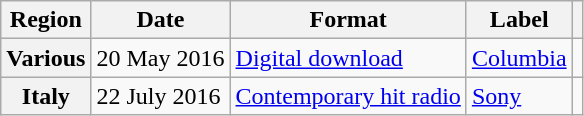<table class="wikitable sortable plainrowheaders">
<tr>
<th scope="col">Region</th>
<th scope="col">Date</th>
<th scope="col">Format</th>
<th scope="col">Label</th>
<th scope="col" class="unsortable"></th>
</tr>
<tr>
<th scope="row">Various</th>
<td>20 May 2016</td>
<td><a href='#'>Digital download</a></td>
<td><a href='#'>Columbia</a></td>
<td></td>
</tr>
<tr>
<th scope="row">Italy</th>
<td>22 July 2016</td>
<td><a href='#'>Contemporary hit radio</a></td>
<td><a href='#'>Sony</a></td>
<td></td>
</tr>
</table>
